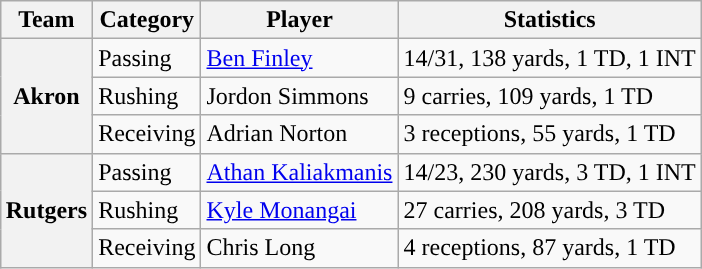<table class="wikitable" style="float:right">
<tr>
<th>Team</th>
<th>Category</th>
<th>Player</th>
<th>Statistics</th>
</tr>
<tr>
<th rowspan=3>Akron</th>
<td>Passing</td>
<td><a href='#'>Ben Finley</a></td>
<td>14/31, 138 yards, 1 TD, 1 INT</td>
</tr>
<tr>
<td>Rushing</td>
<td>Jordon Simmons</td>
<td>9 carries, 109 yards, 1 TD</td>
</tr>
<tr>
<td>Receiving</td>
<td>Adrian Norton</td>
<td>3 receptions, 55 yards, 1 TD</td>
</tr>
<tr>
<th rowspan=3>Rutgers</th>
<td>Passing</td>
<td><a href='#'>Athan Kaliakmanis</a></td>
<td>14/23, 230 yards, 3 TD, 1 INT</td>
</tr>
<tr>
<td>Rushing</td>
<td><a href='#'>Kyle Monangai</a></td>
<td>27 carries, 208 yards, 3 TD</td>
</tr>
<tr>
<td>Receiving</td>
<td>Chris Long</td>
<td>4 receptions, 87 yards, 1 TD</td>
</tr>
</table>
